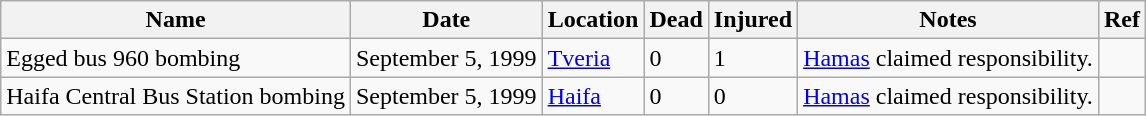<table class="wikitable">
<tr>
<th>Name</th>
<th>Date</th>
<th>Location</th>
<th>Dead</th>
<th>Injured</th>
<th>Notes</th>
<th>Ref</th>
</tr>
<tr>
<td>Egged bus 960 bombing</td>
<td>September 5, 1999</td>
<td><a href='#'>Tveria</a></td>
<td>0</td>
<td>1</td>
<td><a href='#'>Hamas</a> claimed responsibility.</td>
<td></td>
</tr>
<tr>
<td>Haifa Central Bus Station bombing</td>
<td>September 5, 1999</td>
<td><a href='#'>Haifa</a></td>
<td>0</td>
<td>0</td>
<td><a href='#'>Hamas</a> claimed responsibility.</td>
<td></td>
</tr>
</table>
